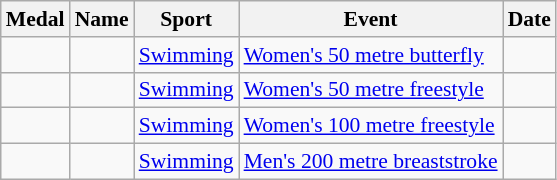<table class="wikitable sortable" style="font-size:90%">
<tr>
<th>Medal</th>
<th>Name</th>
<th>Sport</th>
<th>Event</th>
<th>Date</th>
</tr>
<tr>
<td></td>
<td></td>
<td><a href='#'>Swimming</a></td>
<td><a href='#'>Women's 50 metre butterfly</a></td>
<td></td>
</tr>
<tr>
<td></td>
<td></td>
<td><a href='#'>Swimming</a></td>
<td><a href='#'>Women's 50 metre freestyle</a></td>
<td></td>
</tr>
<tr>
<td></td>
<td></td>
<td><a href='#'>Swimming</a></td>
<td><a href='#'>Women's 100 metre freestyle</a></td>
<td></td>
</tr>
<tr>
<td></td>
<td></td>
<td><a href='#'>Swimming</a></td>
<td><a href='#'>Men's 200 metre breaststroke</a></td>
<td></td>
</tr>
</table>
